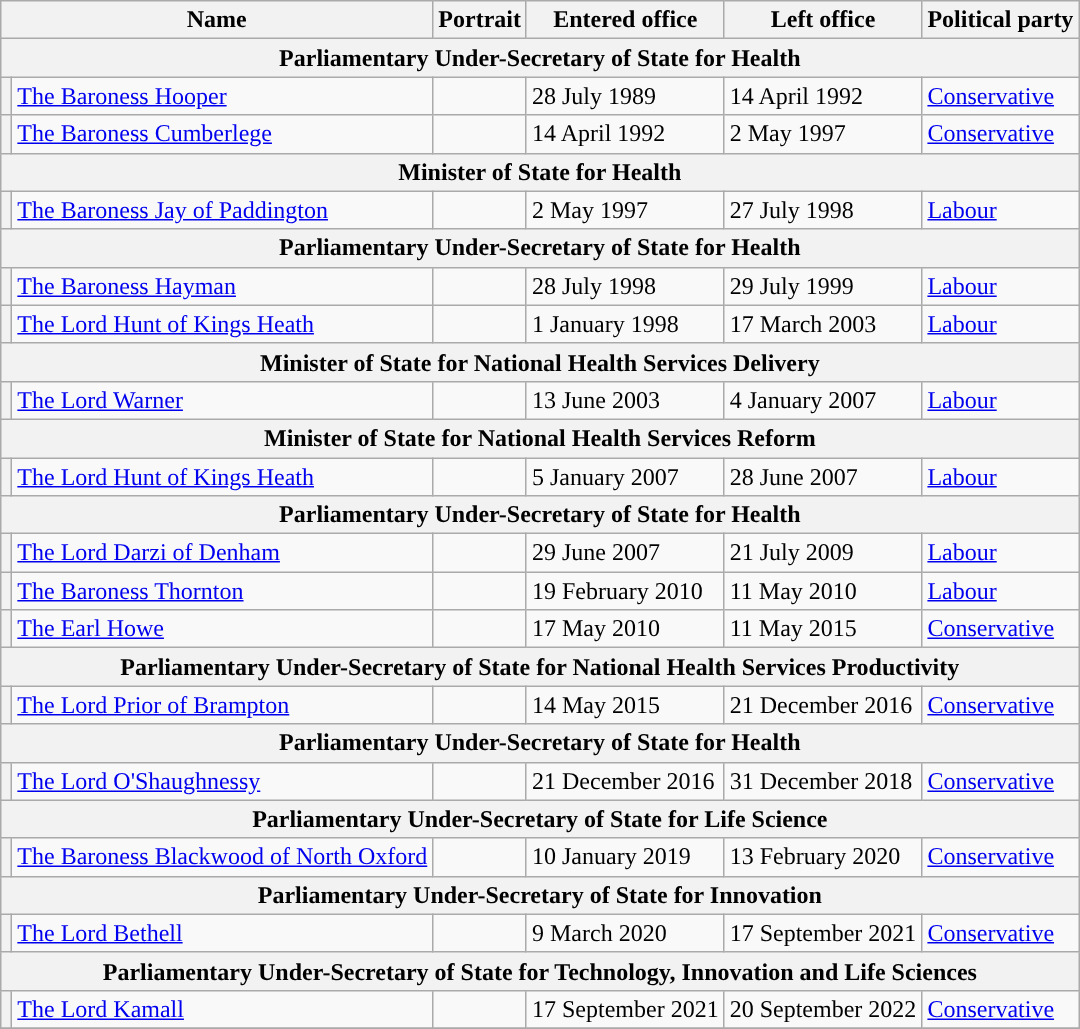<table class="wikitable">
<tr>
<th colspan=2>Name</th>
<th>Portrait</th>
<th>Entered office</th>
<th>Left office</th>
<th>Political party</th>
</tr>
<tr>
<th colspan="6">Parliamentary Under-Secretary of State for Health</th>
</tr>
<tr>
<th style="background-color: "></th>
<td><a href='#'>The Baroness Hooper</a></td>
<td></td>
<td>28 July 1989</td>
<td>14 April 1992</td>
<td><a href='#'>Conservative</a></td>
</tr>
<tr>
<th style="background-color: "></th>
<td><a href='#'>The Baroness Cumberlege</a></td>
<td></td>
<td>14 April 1992</td>
<td>2 May 1997</td>
<td><a href='#'>Conservative</a></td>
</tr>
<tr>
<th colspan="6">Minister of State for Health</th>
</tr>
<tr>
<th style="background-color: "></th>
<td><a href='#'>The Baroness Jay of Paddington</a></td>
<td></td>
<td>2 May 1997</td>
<td>27 July 1998</td>
<td><a href='#'>Labour</a></td>
</tr>
<tr>
<th colspan="6">Parliamentary Under-Secretary of State for Health</th>
</tr>
<tr>
<th style="background-color: "></th>
<td><a href='#'>The Baroness Hayman</a></td>
<td></td>
<td>28 July 1998</td>
<td>29 July 1999</td>
<td><a href='#'>Labour</a></td>
</tr>
<tr>
<th style="background-color: "></th>
<td><a href='#'>The Lord Hunt of Kings Heath</a></td>
<td></td>
<td>1 January 1998</td>
<td>17 March 2003</td>
<td><a href='#'>Labour</a></td>
</tr>
<tr>
<th colspan="6">Minister of State for National Health Services Delivery</th>
</tr>
<tr>
<th style="background-color: "></th>
<td><a href='#'>The Lord Warner</a></td>
<td></td>
<td>13 June 2003</td>
<td>4 January 2007</td>
<td><a href='#'>Labour</a></td>
</tr>
<tr>
<th colspan="6">Minister of State for National Health Services Reform</th>
</tr>
<tr>
<th style="background-color: "></th>
<td><a href='#'>The Lord Hunt of Kings Heath</a></td>
<td></td>
<td>5 January 2007</td>
<td>28 June 2007</td>
<td><a href='#'>Labour</a></td>
</tr>
<tr>
<th colspan="6">Parliamentary Under-Secretary of State for Health</th>
</tr>
<tr>
<th style="background-color: "></th>
<td><a href='#'>The Lord Darzi of Denham</a></td>
<td></td>
<td>29 June 2007</td>
<td>21 July 2009</td>
<td><a href='#'>Labour</a></td>
</tr>
<tr>
<th style="background-color: "></th>
<td><a href='#'>The Baroness Thornton</a></td>
<td></td>
<td>19 February 2010</td>
<td>11 May 2010</td>
<td><a href='#'>Labour</a></td>
</tr>
<tr>
<th style="background-color: "></th>
<td><a href='#'>The Earl Howe</a></td>
<td></td>
<td>17 May 2010</td>
<td>11 May 2015</td>
<td><a href='#'>Conservative</a></td>
</tr>
<tr>
<th colspan="6">Parliamentary Under-Secretary of State for National Health Services Productivity</th>
</tr>
<tr>
<th style="background-color: "></th>
<td><a href='#'>The Lord Prior of Brampton</a></td>
<td></td>
<td>14 May 2015</td>
<td>21 December 2016</td>
<td><a href='#'>Conservative</a></td>
</tr>
<tr>
<th colspan="6">Parliamentary Under-Secretary of State for Health</th>
</tr>
<tr>
<th style="background-color: "></th>
<td><a href='#'>The Lord O'Shaughnessy</a></td>
<td></td>
<td>21 December 2016</td>
<td>31 December 2018</td>
<td><a href='#'>Conservative</a></td>
</tr>
<tr>
<th colspan="6">Parliamentary Under-Secretary of State for Life Science</th>
</tr>
<tr>
<th style="background-color: "></th>
<td><a href='#'>The Baroness Blackwood
of North Oxford</a></td>
<td></td>
<td>10 January 2019</td>
<td>13 February 2020</td>
<td><a href='#'>Conservative</a></td>
</tr>
<tr>
<th colspan="6">Parliamentary Under-Secretary of State for Innovation</th>
</tr>
<tr>
<th style="background-color: "></th>
<td><a href='#'>The Lord Bethell</a></td>
<td></td>
<td>9 March 2020</td>
<td>17 September 2021</td>
<td><a href='#'>Conservative</a></td>
</tr>
<tr>
<th colspan="6">Parliamentary Under-Secretary of State for Technology, Innovation and Life Sciences</th>
</tr>
<tr>
<th style="background-color: "></th>
<td><a href='#'>The Lord Kamall</a></td>
<td></td>
<td>17 September 2021</td>
<td>20 September 2022</td>
<td><a href='#'>Conservative</a></td>
</tr>
<tr>
</tr>
</table>
